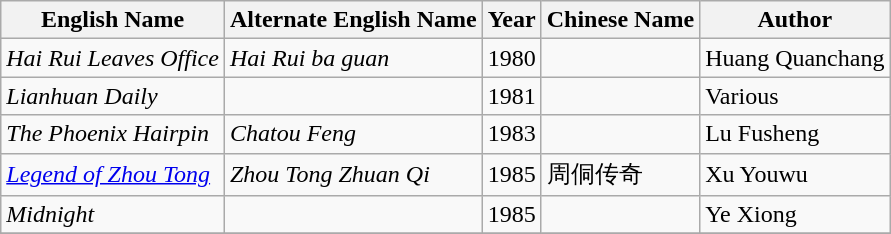<table class="wikitable">
<tr>
<th>English Name</th>
<th>Alternate English Name</th>
<th>Year</th>
<th>Chinese Name</th>
<th>Author</th>
</tr>
<tr>
<td><em>Hai Rui Leaves Office</em></td>
<td><em>Hai Rui ba guan</em></td>
<td>1980</td>
<td></td>
<td>Huang Quanchang</td>
</tr>
<tr>
<td><em>Lianhuan Daily</em></td>
<td></td>
<td>1981</td>
<td></td>
<td>Various</td>
</tr>
<tr>
<td><em>The Phoenix Hairpin</em></td>
<td><em>Chatou Feng</em></td>
<td>1983</td>
<td></td>
<td>Lu Fusheng</td>
</tr>
<tr>
<td><em><a href='#'>Legend of Zhou Tong</a></em></td>
<td><em>Zhou Tong Zhuan Qi</em></td>
<td>1985</td>
<td>周侗传奇</td>
<td>Xu Youwu</td>
</tr>
<tr>
<td><em>Midnight</em></td>
<td></td>
<td>1985</td>
<td></td>
<td>Ye Xiong</td>
</tr>
<tr>
</tr>
</table>
